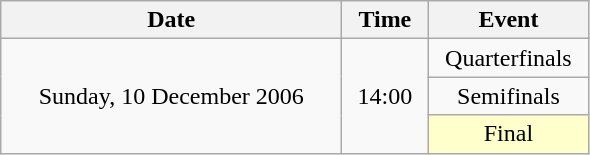<table class = "wikitable" style="text-align:center;">
<tr>
<th width=220>Date</th>
<th width=50>Time</th>
<th width=100>Event</th>
</tr>
<tr>
<td rowspan=3>Sunday, 10 December 2006</td>
<td rowspan=3>14:00</td>
<td>Quarterfinals</td>
</tr>
<tr>
<td>Semifinals</td>
</tr>
<tr>
<td bgcolor=ffffcc>Final</td>
</tr>
</table>
